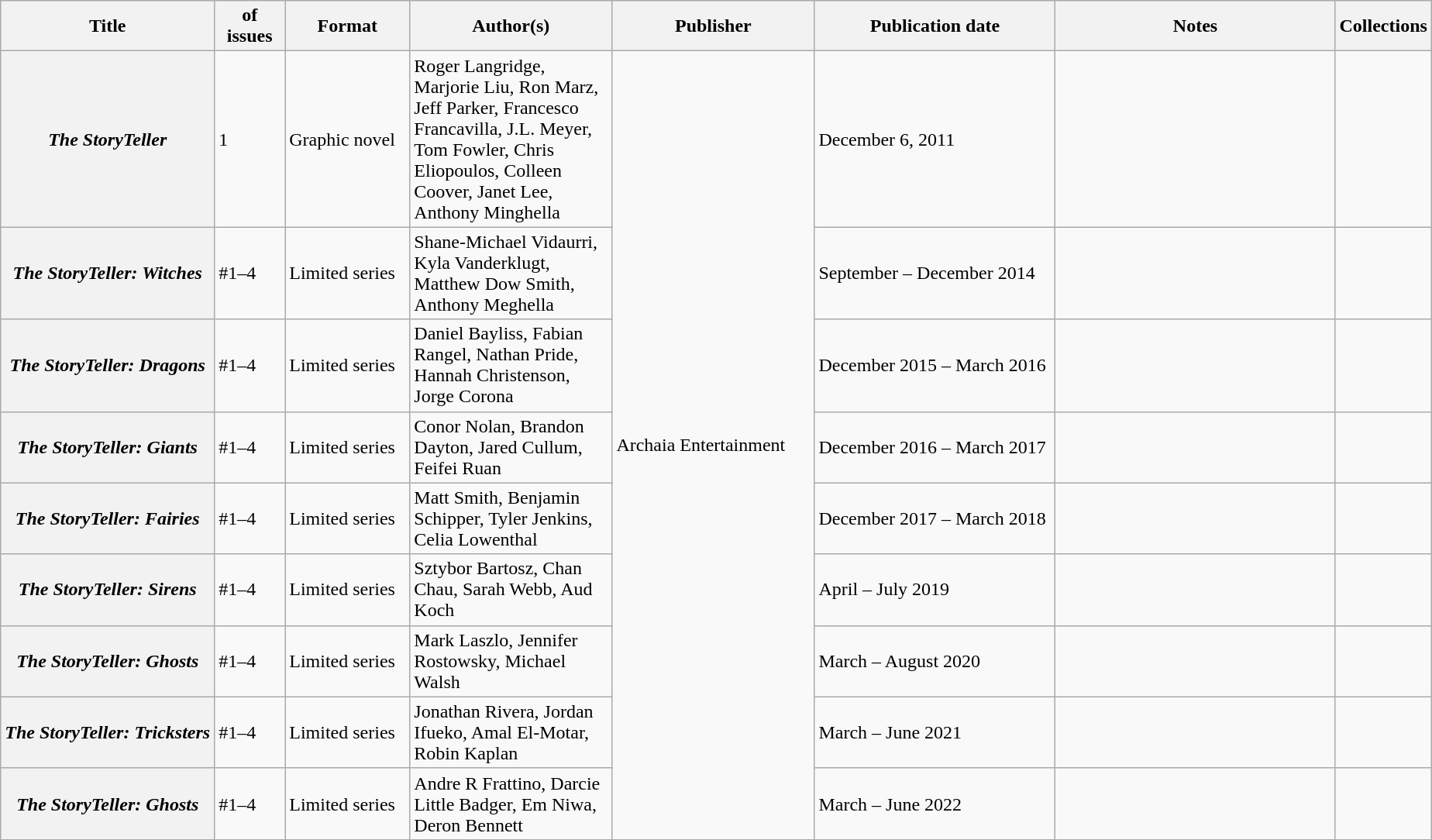<table class="wikitable">
<tr>
<th>Title</th>
<th style="width:40pt"> of issues</th>
<th style="width:75pt">Format</th>
<th style="width:125pt">Author(s)</th>
<th style="width:125pt">Publisher</th>
<th style="width:150pt">Publication date</th>
<th style="width:175pt">Notes</th>
<th>Collections</th>
</tr>
<tr>
<th><em>The StoryTeller</em></th>
<td>1</td>
<td>Graphic novel</td>
<td>Roger Langridge, Marjorie Liu, Ron Marz, Jeff Parker, Francesco Francavilla, J.L. Meyer, Tom Fowler, Chris Eliopoulos, Colleen Coover, Janet Lee, Anthony Minghella</td>
<td rowspan="9">Archaia Entertainment</td>
<td>December 6, 2011</td>
<td></td>
<td></td>
</tr>
<tr>
<th><em>The StoryTeller: Witches</em></th>
<td>#1–4</td>
<td>Limited series</td>
<td>Shane-Michael Vidaurri, Kyla Vanderklugt, Matthew Dow Smith, Anthony Meghella</td>
<td>September – December 2014</td>
<td></td>
<td></td>
</tr>
<tr>
<th><em>The StoryTeller: Dragons</em></th>
<td>#1–4</td>
<td>Limited series</td>
<td>Daniel Bayliss, Fabian Rangel, Nathan Pride, Hannah Christenson, Jorge Corona</td>
<td>December 2015 – March 2016</td>
<td></td>
<td></td>
</tr>
<tr>
<th><em>The StoryTeller: Giants</em></th>
<td>#1–4</td>
<td>Limited series</td>
<td>Conor Nolan, Brandon Dayton, Jared Cullum, Feifei Ruan</td>
<td>December 2016 – March 2017</td>
<td></td>
<td></td>
</tr>
<tr>
<th><em>The StoryTeller: Fairies</em></th>
<td>#1–4</td>
<td>Limited series</td>
<td>Matt Smith, Benjamin Schipper, Tyler Jenkins, Celia Lowenthal</td>
<td>December 2017 – March 2018</td>
<td></td>
<td></td>
</tr>
<tr>
<th><em>The StoryTeller: Sirens</em></th>
<td>#1–4</td>
<td>Limited series</td>
<td>Sztybor Bartosz, Chan Chau, Sarah Webb, Aud Koch</td>
<td>April – July 2019</td>
<td></td>
<td></td>
</tr>
<tr>
<th><em>The StoryTeller: Ghosts</em></th>
<td>#1–4</td>
<td>Limited series</td>
<td>Mark Laszlo, Jennifer Rostowsky, Michael Walsh</td>
<td>March – August 2020</td>
<td></td>
<td></td>
</tr>
<tr>
<th><em>The StoryTeller: Tricksters</em></th>
<td>#1–4</td>
<td>Limited series</td>
<td>Jonathan Rivera, Jordan Ifueko, Amal El-Motar, Robin Kaplan</td>
<td>March – June 2021</td>
<td></td>
<td></td>
</tr>
<tr>
<th><em>The StoryTeller: Ghosts</em></th>
<td>#1–4</td>
<td>Limited series</td>
<td>Andre R Frattino, Darcie Little Badger, Em Niwa, Deron Bennett</td>
<td>March – June 2022</td>
<td></td>
<td></td>
</tr>
</table>
